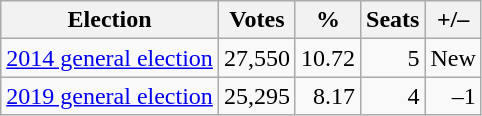<table class="wikitable" style="text-align:right">
<tr>
<th>Election</th>
<th>Votes</th>
<th>%</th>
<th>Seats</th>
<th>+/–</th>
</tr>
<tr>
<td><a href='#'>2014 general election</a></td>
<td>27,550</td>
<td>10.72</td>
<td>5</td>
<td>New</td>
</tr>
<tr>
<td><a href='#'>2019 general election</a></td>
<td>25,295</td>
<td>8.17</td>
<td>4</td>
<td>–1</td>
</tr>
</table>
